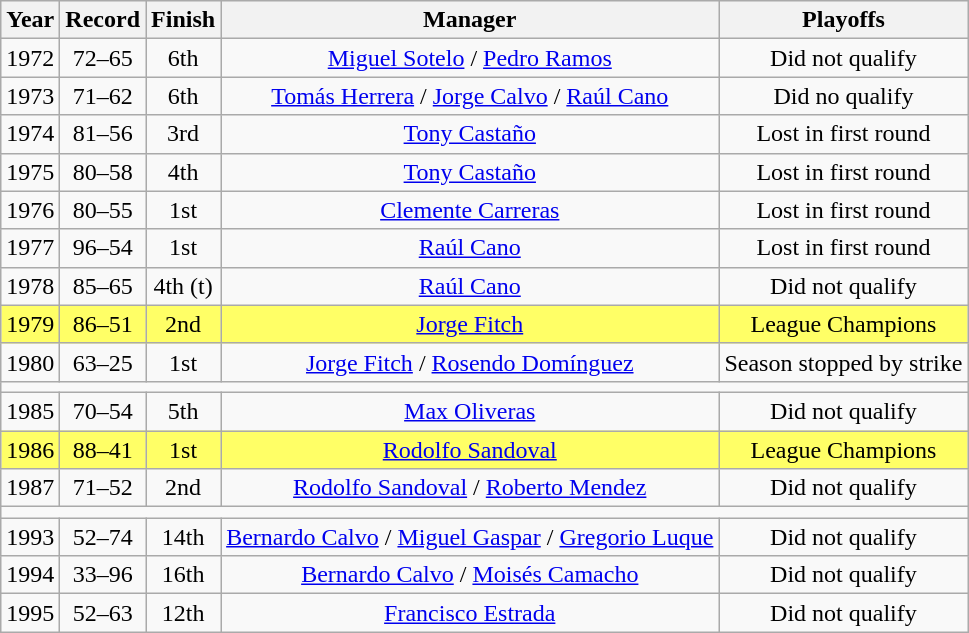<table class="wikitable">
<tr style="background: #F2F2F2;">
<th>Year</th>
<th>Record</th>
<th>Finish</th>
<th>Manager</th>
<th>Playoffs</th>
</tr>
<tr align=center>
<td>1972</td>
<td>72–65</td>
<td>6th</td>
<td><a href='#'>Miguel Sotelo</a> / <a href='#'>Pedro Ramos</a></td>
<td>Did not qualify</td>
</tr>
<tr align=center>
<td>1973</td>
<td>71–62</td>
<td>6th</td>
<td><a href='#'>Tomás Herrera</a> / <a href='#'>Jorge Calvo</a> / <a href='#'>Raúl Cano</a></td>
<td>Did no qualify</td>
</tr>
<tr align=center>
<td>1974</td>
<td>81–56</td>
<td>3rd</td>
<td><a href='#'>Tony Castaño</a></td>
<td>Lost in first round</td>
</tr>
<tr align=center>
<td>1975</td>
<td>80–58</td>
<td>4th</td>
<td><a href='#'>Tony Castaño</a></td>
<td>Lost in first round</td>
</tr>
<tr align=center>
<td>1976</td>
<td>80–55</td>
<td>1st</td>
<td><a href='#'>Clemente Carreras</a></td>
<td>Lost in first round</td>
</tr>
<tr align=center>
<td>1977</td>
<td>96–54</td>
<td>1st</td>
<td><a href='#'>Raúl Cano</a></td>
<td>Lost in first round</td>
</tr>
<tr align=center>
<td>1978</td>
<td>85–65</td>
<td>4th (t)</td>
<td><a href='#'>Raúl Cano</a></td>
<td>Did not qualify</td>
</tr>
<tr style="background:#ff6; text-align:center;">
<td>1979</td>
<td>86–51</td>
<td>2nd</td>
<td><a href='#'>Jorge Fitch</a></td>
<td>League Champions</td>
</tr>
<tr align=center>
<td>1980</td>
<td>63–25</td>
<td>1st</td>
<td><a href='#'>Jorge Fitch</a> / <a href='#'>Rosendo Domínguez</a></td>
<td>Season stopped by strike</td>
</tr>
<tr align=center>
<td colspan="5"></td>
</tr>
<tr align=center>
<td>1985</td>
<td>70–54</td>
<td>5th</td>
<td><a href='#'>Max Oliveras</a></td>
<td>Did not qualify</td>
</tr>
<tr style="background:#ff6; text-align:center;">
<td>1986</td>
<td>88–41</td>
<td>1st</td>
<td><a href='#'>Rodolfo Sandoval</a></td>
<td>League Champions</td>
</tr>
<tr align=center>
<td>1987</td>
<td>71–52</td>
<td>2nd</td>
<td><a href='#'>Rodolfo Sandoval</a> / <a href='#'>Roberto Mendez</a></td>
<td>Did not qualify</td>
</tr>
<tr align=center>
<td colspan="5"></td>
</tr>
<tr align=center>
<td>1993</td>
<td>52–74</td>
<td>14th</td>
<td><a href='#'>Bernardo Calvo</a> / <a href='#'>Miguel Gaspar</a> / <a href='#'>Gregorio Luque</a></td>
<td>Did not qualify</td>
</tr>
<tr align=center>
<td>1994</td>
<td>33–96</td>
<td>16th</td>
<td><a href='#'>Bernardo Calvo</a> / <a href='#'>Moisés Camacho</a></td>
<td>Did not qualify</td>
</tr>
<tr align=center>
<td>1995</td>
<td>52–63</td>
<td>12th</td>
<td><a href='#'>Francisco Estrada</a></td>
<td>Did not qualify</td>
</tr>
</table>
